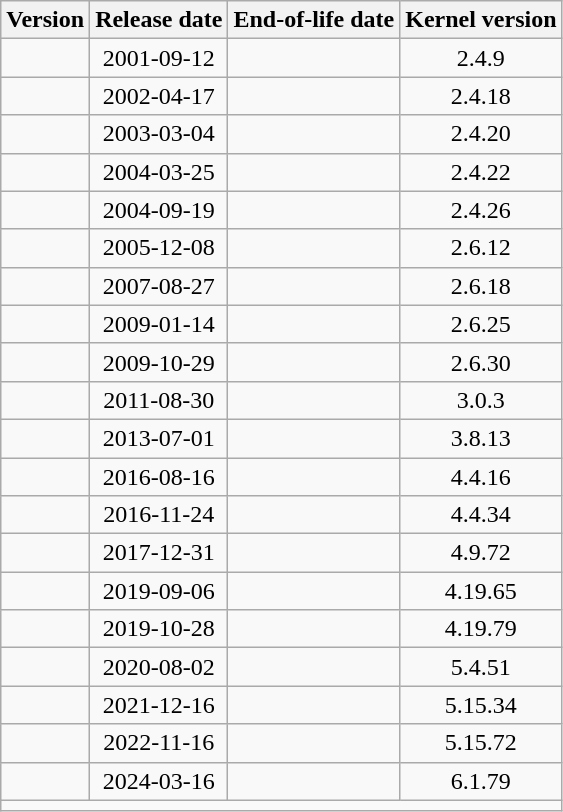<table class="wikitable" style="text-align:center; margin-left:1em; margin-right:0">
<tr>
<th>Version</th>
<th>Release date</th>
<th>End-of-life date</th>
<th>Kernel version</th>
</tr>
<tr>
<td></td>
<td>2001-09-12</td>
<td></td>
<td>2.4.9</td>
</tr>
<tr>
<td></td>
<td>2002-04-17</td>
<td></td>
<td>2.4.18</td>
</tr>
<tr>
<td></td>
<td>2003-03-04</td>
<td></td>
<td>2.4.20</td>
</tr>
<tr>
<td></td>
<td>2004-03-25</td>
<td></td>
<td>2.4.22</td>
</tr>
<tr>
<td></td>
<td>2004-09-19</td>
<td></td>
<td>2.4.26</td>
</tr>
<tr>
<td></td>
<td>2005-12-08</td>
<td></td>
<td>2.6.12</td>
</tr>
<tr>
<td></td>
<td>2007-08-27</td>
<td></td>
<td>2.6.18</td>
</tr>
<tr>
<td></td>
<td>2009-01-14</td>
<td></td>
<td>2.6.25</td>
</tr>
<tr>
<td></td>
<td>2009-10-29</td>
<td></td>
<td>2.6.30</td>
</tr>
<tr>
<td></td>
<td>2011-08-30</td>
<td></td>
<td>3.0.3</td>
</tr>
<tr>
<td></td>
<td>2013-07-01</td>
<td></td>
<td>3.8.13</td>
</tr>
<tr>
<td></td>
<td>2016-08-16</td>
<td></td>
<td>4.4.16</td>
</tr>
<tr>
<td></td>
<td>2016-11-24</td>
<td></td>
<td>4.4.34</td>
</tr>
<tr>
<td></td>
<td>2017-12-31</td>
<td></td>
<td>4.9.72</td>
</tr>
<tr>
<td></td>
<td>2019-09-06</td>
<td></td>
<td>4.19.65</td>
</tr>
<tr>
<td></td>
<td>2019-10-28</td>
<td></td>
<td>4.19.79</td>
</tr>
<tr>
<td></td>
<td>2020-08-02</td>
<td></td>
<td>5.4.51</td>
</tr>
<tr>
<td></td>
<td>2021-12-16</td>
<td></td>
<td>5.15.34</td>
</tr>
<tr>
<td></td>
<td>2022-11-16</td>
<td></td>
<td>5.15.72</td>
</tr>
<tr>
<td></td>
<td>2024-03-16</td>
<td></td>
<td>6.1.79</td>
</tr>
<tr>
<td colspan="4"><small></small></td>
</tr>
</table>
